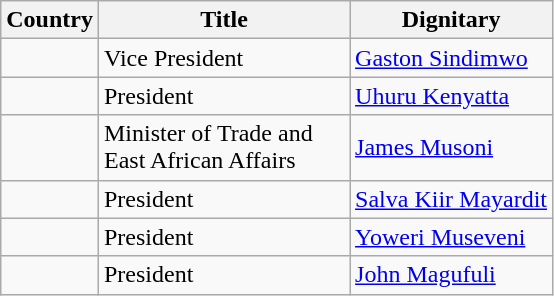<table class="wikitable">
<tr>
<th>Country</th>
<th width="160px">Title</th>
<th>Dignitary</th>
</tr>
<tr>
<td></td>
<td>Vice President</td>
<td><a href='#'>Gaston Sindimwo</a></td>
</tr>
<tr>
<td></td>
<td>President</td>
<td><a href='#'>Uhuru Kenyatta</a></td>
</tr>
<tr>
<td></td>
<td>Minister of Trade and East African Affairs</td>
<td><a href='#'>James Musoni</a></td>
</tr>
<tr>
<td></td>
<td>President</td>
<td><a href='#'>Salva Kiir Mayardit</a></td>
</tr>
<tr>
<td></td>
<td>President</td>
<td><a href='#'>Yoweri Museveni</a></td>
</tr>
<tr>
<td></td>
<td>President</td>
<td><a href='#'>John Magufuli</a></td>
</tr>
</table>
